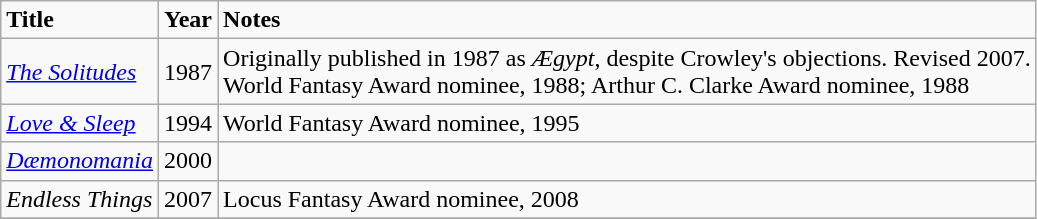<table class="wikitable">
<tr>
<td><strong>Title</strong></td>
<td><strong>Year</strong></td>
<td><strong>Notes</strong></td>
</tr>
<tr>
<td><em><a href='#'>The Solitudes</a></em></td>
<td align="center">1987</td>
<td>Originally published in 1987 as <em>Ægypt</em>, despite Crowley's objections. Revised 2007. <br>World Fantasy Award nominee, 1988; Arthur C. Clarke Award nominee, 1988</td>
</tr>
<tr>
<td><em><a href='#'>Love & Sleep</a></em></td>
<td align="center">1994</td>
<td>World Fantasy Award nominee, 1995</td>
</tr>
<tr>
<td><em><a href='#'>Dæmonomania</a></em></td>
<td align="center">2000</td>
<td></td>
</tr>
<tr>
<td><em>Endless Things</em></td>
<td align="center">2007</td>
<td>Locus Fantasy Award nominee, 2008</td>
</tr>
<tr>
</tr>
</table>
